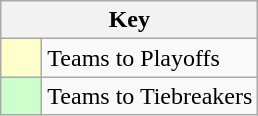<table class="wikitable" style="text-align: center">
<tr>
<th colspan=2>Key</th>
</tr>
<tr>
<td style="background:#ffffcc; width:20px;"></td>
<td align=left>Teams to Playoffs</td>
</tr>
<tr>
<td style="background:#ccffcc; width:20px;"></td>
<td align=left>Teams to Tiebreakers</td>
</tr>
</table>
